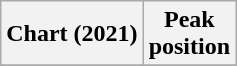<table class="wikitable plainrowheaders" style="text-align:center">
<tr>
<th scope="col">Chart (2021)</th>
<th scope="col">Peak<br>position</th>
</tr>
<tr>
</tr>
</table>
